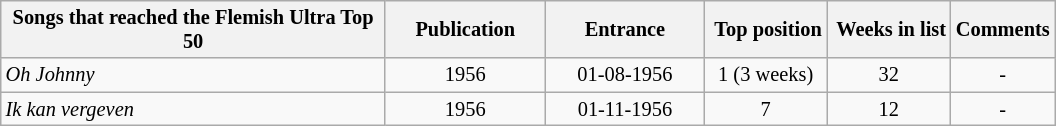<table class="wikitable sortable" style="margin:0.5em 1em 0.5em 0; font-size: 85%; text-align:center;">
<tr>
<th width=250><strong>Songs that reached the Flemish Ultra Top 50</strong></th>
<th width="100"><strong>Publication</strong></th>
<th width="100"><strong>Entrance</strong></th>
<th><strong> Top position</strong></th>
<th><strong> Weeks in list</strong></th>
<th><strong>Comments</strong></th>
</tr>
<tr>
<td align="left"><em>Oh Johnny</em></td>
<td>1956</td>
<td>01-08-1956</td>
<td>1 (3 weeks)</td>
<td>32</td>
<td>-</td>
</tr>
<tr>
<td align="left"><em>Ik kan vergeven</em></td>
<td>1956</td>
<td>01-11-1956</td>
<td>7</td>
<td>12</td>
<td>-</td>
</tr>
</table>
